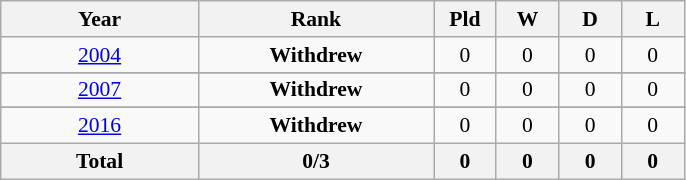<table class="wikitable" style="text-align: center;font-size:90%;">
<tr>
<th width=125>Year</th>
<th width=150>Rank</th>
<th width=35>Pld</th>
<th width=35>W</th>
<th width=35>D</th>
<th width=35>L</th>
</tr>
<tr bgcolor=>
<td style="border: "> <a href='#'>2004</a></td>
<td><strong>Withdrew</strong></td>
<td>0</td>
<td>0</td>
<td>0</td>
<td>0</td>
</tr>
<tr>
</tr>
<tr bgcolor=>
<td style="border: "> <a href='#'>2007</a></td>
<td><strong>Withdrew</strong></td>
<td>0</td>
<td>0</td>
<td>0</td>
<td>0</td>
</tr>
<tr>
</tr>
<tr bgcolor=>
<td style="border: "> <a href='#'>2016</a></td>
<td><strong>Withdrew</strong></td>
<td>0</td>
<td>0</td>
<td>0</td>
<td>0</td>
</tr>
<tr>
<th>Total</th>
<th>0/3</th>
<th>0</th>
<th>0</th>
<th>0</th>
<th>0</th>
</tr>
</table>
